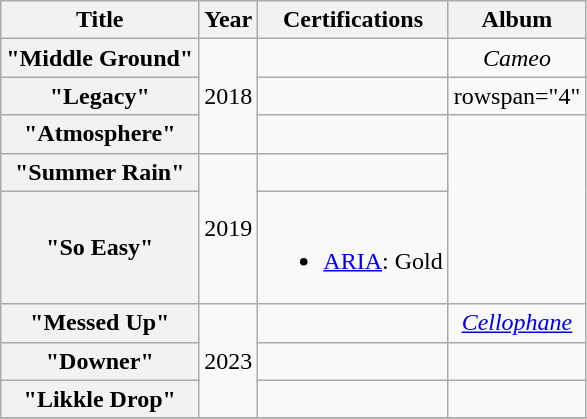<table class="wikitable plainrowheaders" style="text-align:center;">
<tr>
<th>Title</th>
<th>Year</th>
<th>Certifications</th>
<th>Album</th>
</tr>
<tr>
<th scope="row">"Middle Ground"<br></th>
<td rowspan="3">2018</td>
<td></td>
<td><em>Cameo</em></td>
</tr>
<tr>
<th scope="row">"Legacy"<br></th>
<td></td>
<td>rowspan="4" </td>
</tr>
<tr>
<th scope="row">"Atmosphere"<br></th>
<td></td>
</tr>
<tr>
<th scope="row">"Summer Rain"<br></th>
<td rowspan="2">2019</td>
<td></td>
</tr>
<tr>
<th scope="row">"So Easy"<br></th>
<td><br><ul><li><a href='#'>ARIA</a>: Gold</li></ul></td>
</tr>
<tr>
<th scope="row">"Messed Up"<br></th>
<td rowspan="3">2023</td>
<td></td>
<td><em><a href='#'>Cellophane</a></em></td>
</tr>
<tr>
<th scope="row">"Downer"<br></th>
<td></td>
<td></td>
</tr>
<tr>
<th scope="row">"Likkle Drop"<br></th>
<td></td>
<td></td>
</tr>
<tr>
</tr>
</table>
